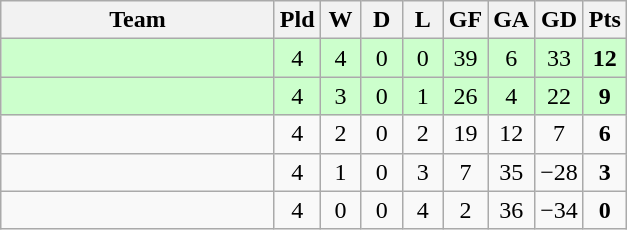<table class="wikitable" style="text-align: center;">
<tr>
<th width="175">Team</th>
<th width="20">Pld</th>
<th width="20">W</th>
<th width="20">D</th>
<th width="20">L</th>
<th width="20">GF</th>
<th width="20">GA</th>
<th width="20">GD</th>
<th width="20">Pts</th>
</tr>
<tr bgcolor="#ccffcc">
<td align=left></td>
<td>4</td>
<td>4</td>
<td>0</td>
<td>0</td>
<td>39</td>
<td>6</td>
<td>33</td>
<td><strong>12</strong></td>
</tr>
<tr bgcolor="#ccffcc">
<td align=left></td>
<td>4</td>
<td>3</td>
<td>0</td>
<td>1</td>
<td>26</td>
<td>4</td>
<td>22</td>
<td><strong>9</strong></td>
</tr>
<tr>
<td align=left></td>
<td>4</td>
<td>2</td>
<td>0</td>
<td>2</td>
<td>19</td>
<td>12</td>
<td>7</td>
<td><strong>6</strong></td>
</tr>
<tr>
<td align=left></td>
<td>4</td>
<td>1</td>
<td>0</td>
<td>3</td>
<td>7</td>
<td>35</td>
<td>−28</td>
<td><strong>3</strong></td>
</tr>
<tr>
<td align=left></td>
<td>4</td>
<td>0</td>
<td>0</td>
<td>4</td>
<td>2</td>
<td>36</td>
<td>−34</td>
<td><strong>0</strong></td>
</tr>
</table>
